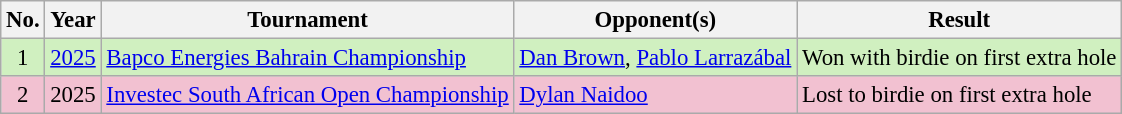<table class="wikitable" style="font-size:95%;">
<tr>
<th>No.</th>
<th>Year</th>
<th>Tournament</th>
<th>Opponent(s)</th>
<th>Result</th>
</tr>
<tr style="background:#D0F0C0;">
<td align=center>1</td>
<td><a href='#'>2025</a></td>
<td><a href='#'>Bapco Energies Bahrain Championship</a></td>
<td> <a href='#'>Dan Brown</a>,  <a href='#'>Pablo Larrazábal</a></td>
<td>Won with birdie on first extra hole</td>
</tr>
<tr style="background:#F2C1D1;">
<td align=center>2</td>
<td>2025</td>
<td><a href='#'>Investec South African Open Championship</a></td>
<td> <a href='#'>Dylan Naidoo</a></td>
<td>Lost to birdie on first extra hole</td>
</tr>
</table>
